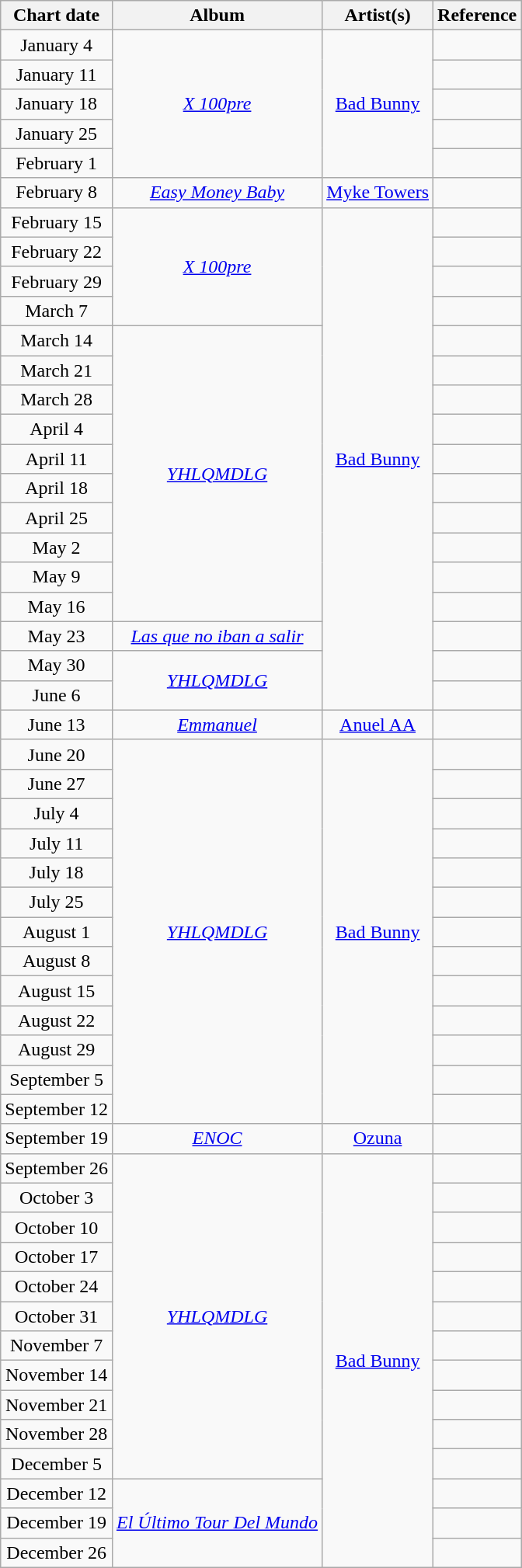<table class="wikitable" border="1" style="text-align: center">
<tr>
<th>Chart date</th>
<th>Album</th>
<th>Artist(s)</th>
<th class="unsortable">Reference</th>
</tr>
<tr>
<td>January 4</td>
<td rowspan=5><em><a href='#'>X 100pre</a></em></td>
<td rowspan=5><a href='#'>Bad Bunny</a></td>
<td></td>
</tr>
<tr>
<td>January 11</td>
<td></td>
</tr>
<tr>
<td>January 18</td>
<td></td>
</tr>
<tr>
<td>January 25</td>
<td></td>
</tr>
<tr>
<td>February 1</td>
<td></td>
</tr>
<tr>
<td>February 8</td>
<td><em><a href='#'>Easy Money Baby</a></em></td>
<td><a href='#'>Myke Towers</a></td>
<td></td>
</tr>
<tr>
<td>February 15</td>
<td rowspan=4><em><a href='#'>X 100pre</a></em></td>
<td rowspan=17><a href='#'>Bad Bunny</a></td>
<td></td>
</tr>
<tr>
<td>February 22</td>
<td></td>
</tr>
<tr>
<td>February 29</td>
<td></td>
</tr>
<tr>
<td>March 7</td>
<td></td>
</tr>
<tr>
<td>March 14</td>
<td rowspan=10><em><a href='#'>YHLQMDLG</a></em></td>
<td></td>
</tr>
<tr>
<td>March 21</td>
<td></td>
</tr>
<tr>
<td>March 28</td>
<td></td>
</tr>
<tr>
<td>April 4</td>
<td></td>
</tr>
<tr>
<td>April 11</td>
<td></td>
</tr>
<tr>
<td>April 18</td>
<td></td>
</tr>
<tr>
<td>April 25</td>
<td></td>
</tr>
<tr>
<td>May 2</td>
<td></td>
</tr>
<tr>
<td>May 9</td>
<td></td>
</tr>
<tr>
<td>May 16</td>
<td></td>
</tr>
<tr>
<td>May 23</td>
<td><em><a href='#'>Las que no iban a salir</a></em></td>
<td></td>
</tr>
<tr>
<td>May 30</td>
<td rowspan=2><em><a href='#'>YHLQMDLG</a></em></td>
<td></td>
</tr>
<tr>
<td>June 6</td>
<td></td>
</tr>
<tr>
<td>June 13</td>
<td><em><a href='#'>Emmanuel</a></em></td>
<td><a href='#'>Anuel AA</a></td>
<td></td>
</tr>
<tr>
<td>June 20</td>
<td rowspan=13><em><a href='#'>YHLQMDLG</a></em></td>
<td rowspan=13><a href='#'>Bad Bunny</a></td>
<td></td>
</tr>
<tr>
<td>June 27</td>
<td></td>
</tr>
<tr>
<td>July 4</td>
<td></td>
</tr>
<tr>
<td>July 11</td>
<td></td>
</tr>
<tr>
<td>July 18</td>
<td></td>
</tr>
<tr>
<td>July 25</td>
<td></td>
</tr>
<tr>
<td>August 1</td>
<td></td>
</tr>
<tr>
<td>August 8</td>
<td></td>
</tr>
<tr>
<td>August 15</td>
<td></td>
</tr>
<tr>
<td>August 22</td>
<td></td>
</tr>
<tr>
<td>August 29</td>
<td></td>
</tr>
<tr>
<td>September 5</td>
<td></td>
</tr>
<tr>
<td>September 12</td>
<td></td>
</tr>
<tr>
<td>September 19</td>
<td><em><a href='#'>ENOC</a></em></td>
<td><a href='#'>Ozuna</a></td>
<td></td>
</tr>
<tr>
<td>September 26</td>
<td rowspan=11><em><a href='#'>YHLQMDLG</a></em></td>
<td rowspan=14><a href='#'>Bad Bunny</a></td>
<td></td>
</tr>
<tr>
<td>October 3</td>
<td></td>
</tr>
<tr>
<td>October 10</td>
<td></td>
</tr>
<tr>
<td>October 17</td>
<td></td>
</tr>
<tr>
<td>October 24</td>
<td></td>
</tr>
<tr>
<td>October 31</td>
<td></td>
</tr>
<tr>
<td>November 7</td>
<td></td>
</tr>
<tr>
<td>November 14</td>
<td></td>
</tr>
<tr>
<td>November 21</td>
<td></td>
</tr>
<tr>
<td>November 28</td>
<td></td>
</tr>
<tr>
<td>December 5</td>
<td></td>
</tr>
<tr>
<td>December 12</td>
<td rowspan=3><em><a href='#'>El Último Tour Del Mundo</a></em></td>
<td></td>
</tr>
<tr>
<td>December 19</td>
<td></td>
</tr>
<tr>
<td>December 26</td>
<td></td>
</tr>
</table>
